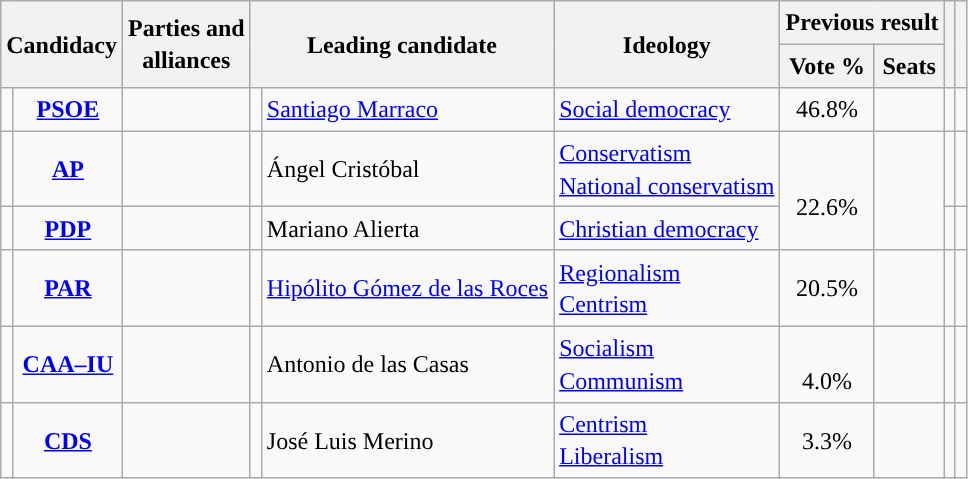<table class="wikitable" style="line-height:1.35em; text-align:left;">
<tr>
<th colspan="2" rowspan="2">Candidacy</th>
<th rowspan="2">Parties and<br>alliances</th>
<th colspan="2" rowspan="2">Leading candidate</th>
<th rowspan="2">Ideology</th>
<th colspan="2">Previous result</th>
<th rowspan="2"></th>
<th rowspan="2"></th>
</tr>
<tr>
<th>Vote %</th>
<th>Seats</th>
</tr>
<tr>
<td width="1" style="color:inherit;background:"></td>
<td align="center"><strong><a href='#'>PSOE</a></strong></td>
<td></td>
<td></td>
<td><a href='#'>Santiago Marraco</a></td>
<td><a href='#'>Social democracy</a></td>
<td align="center">46.8%</td>
<td></td>
<td></td>
<td></td>
</tr>
<tr>
<td style="color:inherit;background:"></td>
<td align="center"><strong><a href='#'>AP</a></strong></td>
<td></td>
<td></td>
<td>Ángel Cristóbal</td>
<td><a href='#'>Conservatism</a><br><a href='#'>National conservatism</a></td>
<td rowspan="2" align="center"><br>22.6%<br></td>
<td rowspan="2"></td>
<td></td>
<td></td>
</tr>
<tr>
<td style="color:inherit;background:"></td>
<td align="center"><strong><a href='#'>PDP</a></strong></td>
<td></td>
<td></td>
<td>Mariano Alierta</td>
<td><a href='#'>Christian democracy</a></td>
<td></td>
<td></td>
</tr>
<tr>
<td style="color:inherit;background:"></td>
<td align="center"><strong><a href='#'>PAR</a></strong></td>
<td></td>
<td></td>
<td><a href='#'>Hipólito Gómez de las Roces</a></td>
<td><a href='#'>Regionalism</a><br><a href='#'>Centrism</a></td>
<td align="center">20.5%</td>
<td></td>
<td></td>
<td></td>
</tr>
<tr>
<td style="color:inherit;background:"></td>
<td align="center"><strong><a href='#'>CAA–IU</a></strong></td>
<td></td>
<td></td>
<td>Antonio de las Casas</td>
<td><a href='#'>Socialism</a><br><a href='#'>Communism</a></td>
<td align="center"><br>4.0%<br></td>
<td></td>
<td></td>
<td></td>
</tr>
<tr>
<td style="color:inherit;background:"></td>
<td align="center"><strong><a href='#'>CDS</a></strong></td>
<td></td>
<td></td>
<td>José Luis Merino</td>
<td><a href='#'>Centrism</a><br><a href='#'>Liberalism</a></td>
<td align="center">3.3%</td>
<td></td>
<td></td>
<td></td>
</tr>
</table>
